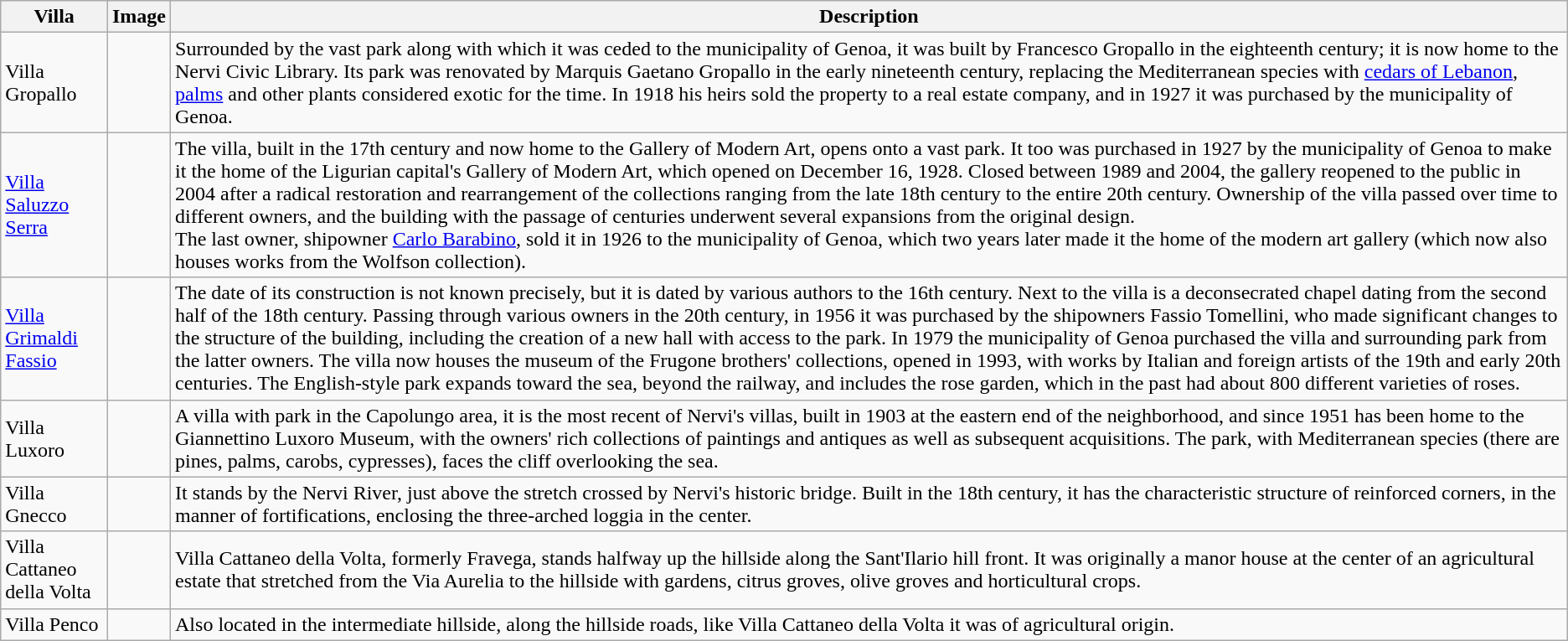<table class="wikitable sortable">
<tr>
<th>Villa</th>
<th>Image</th>
<th>Description</th>
</tr>
<tr>
<td>Villa Gropallo</td>
<td></td>
<td>Surrounded by the vast park along with which it was ceded to the municipality of Genoa, it was built by Francesco Gropallo in the eighteenth century; it is now home to the Nervi Civic Library. Its park was renovated by Marquis Gaetano Gropallo in the early nineteenth century, replacing the Mediterranean species with <a href='#'>cedars of Lebanon</a>, <a href='#'>palms</a> and other plants considered exotic for the time. In 1918 his heirs sold the property to a real estate company, and in 1927 it was purchased by the municipality of Genoa.</td>
</tr>
<tr>
<td><a href='#'>Villa Saluzzo Serra</a></td>
<td></td>
<td>The villa, built in the 17th century and now home to the Gallery of Modern Art, opens onto a vast park. It too was purchased in 1927 by the municipality of Genoa to make it the home of the Ligurian capital's Gallery of Modern Art, which opened on December 16, 1928. Closed between 1989 and 2004, the gallery reopened to the public in 2004 after a radical restoration and rearrangement of the collections ranging from the late 18th century to the entire 20th century. Ownership of the villa passed over time to different owners, and the building with the passage of centuries underwent several expansions from the original design.<br>The last owner, shipowner <a href='#'>Carlo Barabino</a>, sold it in 1926 to the municipality of Genoa, which two years later made it the home of the modern art gallery (which now also houses works from the Wolfson collection).</td>
</tr>
<tr>
<td><a href='#'>Villa Grimaldi Fassio</a></td>
<td></td>
<td>The date of its construction is not known precisely, but it is dated by various authors to the 16th century. Next to the villa is a deconsecrated chapel dating from the second half of the 18th century. Passing through various owners in the 20th century, in 1956 it was purchased by the shipowners Fassio Tomellini, who made significant changes to the structure of the building, including the creation of a new hall with access to the park. In 1979 the municipality of Genoa purchased the villa and surrounding park from the latter owners. The villa now houses the museum of the Frugone brothers' collections, opened in 1993, with works by Italian and foreign artists of the 19th and early 20th centuries. The English-style park expands toward the sea, beyond the railway, and includes the rose garden, which in the past had about 800 different varieties of roses.</td>
</tr>
<tr>
<td>Villa Luxoro</td>
<td></td>
<td>A villa with park in the Capolungo area, it is the most recent of Nervi's villas, built in 1903 at the eastern end of the neighborhood, and since 1951 has been home to the Giannettino Luxoro Museum, with the owners' rich collections of paintings and antiques as well as subsequent acquisitions. The park, with Mediterranean species (there are pines, palms, carobs, cypresses), faces the cliff overlooking the sea.</td>
</tr>
<tr>
<td>Villa Gnecco</td>
<td></td>
<td>It stands by the Nervi River, just above the stretch crossed by Nervi's historic bridge. Built in the 18th century, it has the characteristic structure of reinforced corners, in the manner of fortifications, enclosing the three-arched loggia in the center.</td>
</tr>
<tr>
<td>Villa Cattaneo della Volta</td>
<td></td>
<td>Villa Cattaneo della Volta, formerly Fravega, stands halfway up the hillside along the Sant'Ilario hill front. It was originally a manor house at the center of an agricultural estate that stretched from the Via Aurelia to the hillside with gardens, citrus groves, olive groves and horticultural crops.</td>
</tr>
<tr>
<td>Villa Penco</td>
<td></td>
<td>Also located in the intermediate hillside, along the hillside roads, like Villa Cattaneo della Volta it was of agricultural origin.</td>
</tr>
</table>
